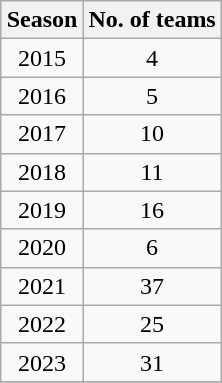<table class="wikitable" style="float:right; margin-left:1em; text-align:center;">
<tr>
<th>Season</th>
<th>No. of teams</th>
</tr>
<tr>
<td>2015</td>
<td>4</td>
</tr>
<tr>
<td>2016</td>
<td>5</td>
</tr>
<tr>
<td>2017</td>
<td>10</td>
</tr>
<tr>
<td>2018</td>
<td>11</td>
</tr>
<tr>
<td>2019</td>
<td>16</td>
</tr>
<tr>
<td>2020</td>
<td>6</td>
</tr>
<tr>
<td>2021</td>
<td>37</td>
</tr>
<tr>
<td>2022</td>
<td>25</td>
</tr>
<tr>
<td>2023</td>
<td>31</td>
</tr>
<tr>
</tr>
</table>
